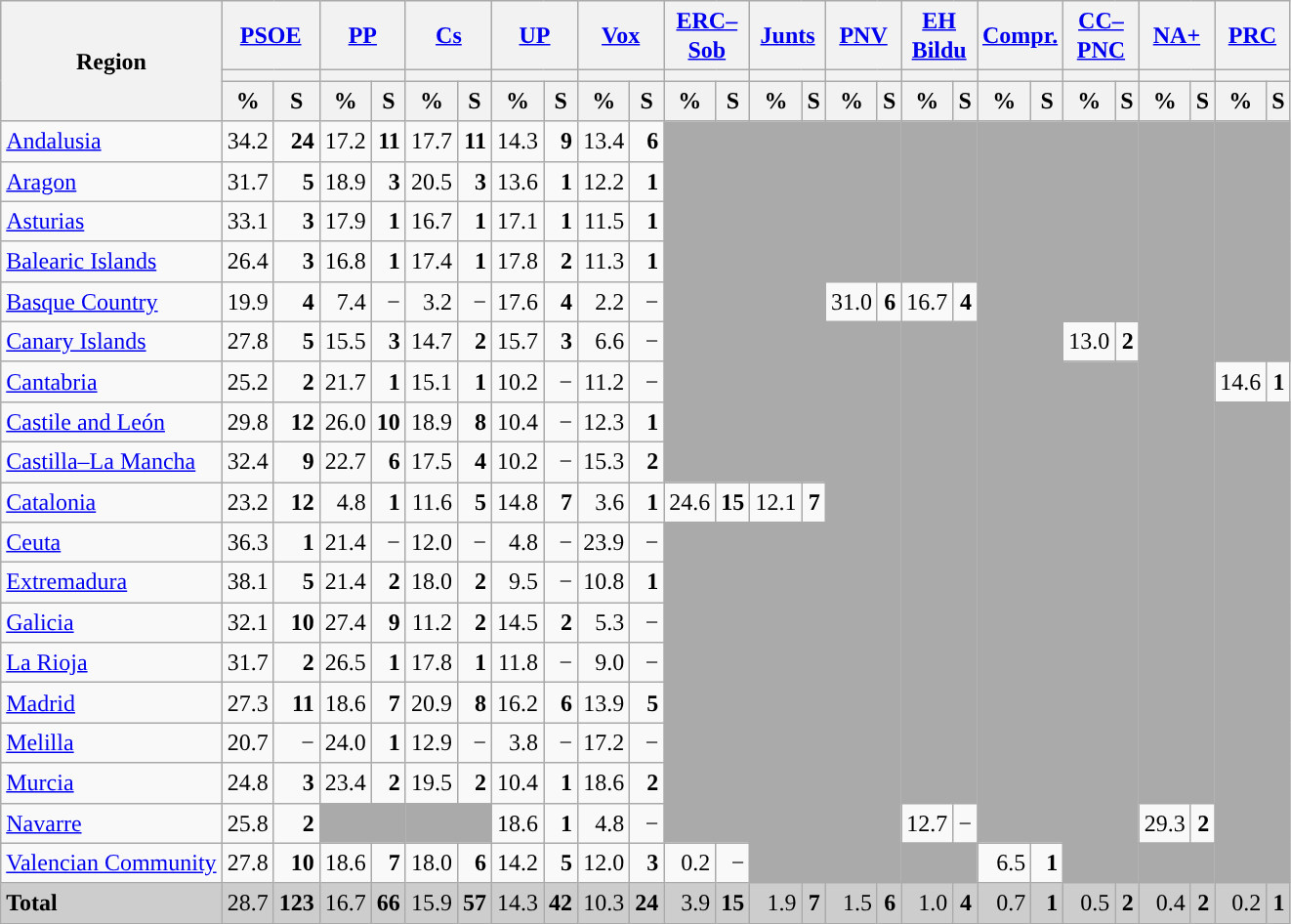<table class="wikitable sortable" style="text-align:right; line-height:20px;">
<tr>
<th rowspan="3">Region</th>
<th colspan="2" width="30px" class="unsortable"><a href='#'>PSOE</a></th>
<th colspan="2" width="30px" class="unsortable"><a href='#'>PP</a></th>
<th colspan="2" width="30px" class="unsortable"><a href='#'>Cs</a></th>
<th colspan="2" width="30px" class="unsortable"><a href='#'>UP</a></th>
<th colspan="2" width="30px" class="unsortable"><a href='#'>Vox</a></th>
<th colspan="2" width="30px" class="unsortable"><a href='#'>ERC–Sob</a></th>
<th colspan="2" width="30px" class="unsortable"><a href='#'>Junts</a></th>
<th colspan="2" width="30px" class="unsortable"><a href='#'>PNV</a></th>
<th colspan="2" width="30px" class="unsortable"><a href='#'>EH Bildu</a></th>
<th colspan="2" width="30px" class="unsortable"><a href='#'>Compr.</a></th>
<th colspan="2" width="30px" class="unsortable"><a href='#'>CC–PNC</a></th>
<th colspan="2" width="30px" class="unsortable"><a href='#'>NA+</a></th>
<th colspan="2" width="30px" class="unsortable"><a href='#'>PRC</a></th>
</tr>
<tr>
<th colspan="2" style="background:"></th>
<th colspan="2" style="background:"></th>
<th colspan="2" style="background:"></th>
<th colspan="2" style="background:"></th>
<th colspan="2" style="background:"></th>
<th colspan="2" style="background:"></th>
<th colspan="2" style="background:"></th>
<th colspan="2" style="background:"></th>
<th colspan="2" style="background:"></th>
<th colspan="2" style="background:"></th>
<th colspan="2" style="background:"></th>
<th colspan="2" style="background:"></th>
<th colspan="2" style="background:"></th>
</tr>
<tr>
<th data-sort-type="number">%</th>
<th data-sort-type="number">S</th>
<th data-sort-type="number">%</th>
<th data-sort-type="number">S</th>
<th data-sort-type="number">%</th>
<th data-sort-type="number">S</th>
<th data-sort-type="number">%</th>
<th data-sort-type="number">S</th>
<th data-sort-type="number">%</th>
<th data-sort-type="number">S</th>
<th data-sort-type="number">%</th>
<th data-sort-type="number">S</th>
<th data-sort-type="number">%</th>
<th data-sort-type="number">S</th>
<th data-sort-type="number">%</th>
<th data-sort-type="number">S</th>
<th data-sort-type="number">%</th>
<th data-sort-type="number">S</th>
<th data-sort-type="number">%</th>
<th data-sort-type="number">S</th>
<th data-sort-type="number">%</th>
<th data-sort-type="number">S</th>
<th data-sort-type="number">%</th>
<th data-sort-type="number">S</th>
<th data-sort-type="number">%</th>
<th data-sort-type="number">S</th>
</tr>
<tr>
<td align="left"><a href='#'>Andalusia</a></td>
<td style="background:">34.2</td>
<td><strong>24</strong></td>
<td>17.2</td>
<td><strong>11</strong></td>
<td>17.7</td>
<td><strong>11</strong></td>
<td>14.3</td>
<td><strong>9</strong></td>
<td>13.4</td>
<td><strong>6</strong></td>
<td colspan="2" rowspan="9" bgcolor="#AAAAAA"></td>
<td colspan="2" rowspan="9" bgcolor="#AAAAAA"></td>
<td colspan="2" rowspan="4" bgcolor="#AAAAAA"></td>
<td colspan="2" rowspan="4" bgcolor="#AAAAAA"></td>
<td colspan="2" rowspan="18" bgcolor="#AAAAAA"></td>
<td colspan="2" rowspan="5" bgcolor="#AAAAAA"></td>
<td colspan="2" rowspan="17" bgcolor="#AAAAAA"></td>
<td colspan="2" rowspan="6" bgcolor="#AAAAAA"></td>
</tr>
<tr>
<td align="left"><a href='#'>Aragon</a></td>
<td style="background:">31.7</td>
<td><strong>5</strong></td>
<td>18.9</td>
<td><strong>3</strong></td>
<td>20.5</td>
<td><strong>3</strong></td>
<td>13.6</td>
<td><strong>1</strong></td>
<td>12.2</td>
<td><strong>1</strong></td>
</tr>
<tr>
<td align="left"><a href='#'>Asturias</a></td>
<td style="background:">33.1</td>
<td><strong>3</strong></td>
<td>17.9</td>
<td><strong>1</strong></td>
<td>16.7</td>
<td><strong>1</strong></td>
<td>17.1</td>
<td><strong>1</strong></td>
<td>11.5</td>
<td><strong>1</strong></td>
</tr>
<tr>
<td align="left"><a href='#'>Balearic Islands</a></td>
<td style="background:">26.4</td>
<td><strong>3</strong></td>
<td>16.8</td>
<td><strong>1</strong></td>
<td>17.4</td>
<td><strong>1</strong></td>
<td>17.8</td>
<td><strong>2</strong></td>
<td>11.3</td>
<td><strong>1</strong></td>
</tr>
<tr>
<td align="left"><a href='#'>Basque Country</a></td>
<td>19.9</td>
<td><strong>4</strong></td>
<td>7.4</td>
<td>−</td>
<td>3.2</td>
<td>−</td>
<td>17.6</td>
<td><strong>4</strong></td>
<td>2.2</td>
<td>−</td>
<td style="background:">31.0</td>
<td><strong>6</strong></td>
<td>16.7</td>
<td><strong>4</strong></td>
</tr>
<tr>
<td align="left"><a href='#'>Canary Islands</a></td>
<td style="background:">27.8</td>
<td><strong>5</strong></td>
<td>15.5</td>
<td><strong>3</strong></td>
<td>14.7</td>
<td><strong>2</strong></td>
<td>15.7</td>
<td><strong>3</strong></td>
<td>6.6</td>
<td>−</td>
<td colspan="2" rowspan="14" bgcolor="#AAAAAA"></td>
<td colspan="2" rowspan="12" bgcolor="#AAAAAA"></td>
<td>13.0</td>
<td><strong>2</strong></td>
</tr>
<tr>
<td align="left"><a href='#'>Cantabria</a></td>
<td style="background:">25.2</td>
<td><strong>2</strong></td>
<td>21.7</td>
<td><strong>1</strong></td>
<td>15.1</td>
<td><strong>1</strong></td>
<td>10.2</td>
<td>−</td>
<td>11.2</td>
<td>−</td>
<td colspan="2" rowspan="13" bgcolor="#AAAAAA"></td>
<td>14.6</td>
<td><strong>1</strong></td>
</tr>
<tr>
<td align="left"><a href='#'>Castile and León</a></td>
<td style="background:">29.8</td>
<td><strong>12</strong></td>
<td>26.0</td>
<td><strong>10</strong></td>
<td>18.9</td>
<td><strong>8</strong></td>
<td>10.4</td>
<td>−</td>
<td>12.3</td>
<td><strong>1</strong></td>
<td colspan="2" rowspan="12" bgcolor="#AAAAAA"></td>
</tr>
<tr>
<td align="left"><a href='#'>Castilla–La Mancha</a></td>
<td style="background:">32.4</td>
<td><strong>9</strong></td>
<td>22.7</td>
<td><strong>6</strong></td>
<td>17.5</td>
<td><strong>4</strong></td>
<td>10.2</td>
<td>−</td>
<td>15.3</td>
<td><strong>2</strong></td>
</tr>
<tr>
<td align="left"><a href='#'>Catalonia</a></td>
<td>23.2</td>
<td><strong>12</strong></td>
<td>4.8</td>
<td><strong>1</strong></td>
<td>11.6</td>
<td><strong>5</strong></td>
<td>14.8</td>
<td><strong>7</strong></td>
<td>3.6</td>
<td><strong>1</strong></td>
<td style="background:">24.6</td>
<td><strong>15</strong></td>
<td>12.1</td>
<td><strong>7</strong></td>
</tr>
<tr>
<td align="left"><a href='#'>Ceuta</a></td>
<td style="background:">36.3</td>
<td><strong>1</strong></td>
<td>21.4</td>
<td>−</td>
<td>12.0</td>
<td>−</td>
<td>4.8</td>
<td>−</td>
<td>23.9</td>
<td>−</td>
<td colspan="2" rowspan="8" bgcolor="#AAAAAA"></td>
<td colspan="2" rowspan="9" bgcolor="#AAAAAA"></td>
</tr>
<tr>
<td align="left"><a href='#'>Extremadura</a></td>
<td style="background:">38.1</td>
<td><strong>5</strong></td>
<td>21.4</td>
<td><strong>2</strong></td>
<td>18.0</td>
<td><strong>2</strong></td>
<td>9.5</td>
<td>−</td>
<td>10.8</td>
<td><strong>1</strong></td>
</tr>
<tr>
<td align="left"><a href='#'>Galicia</a></td>
<td style="background:">32.1</td>
<td><strong>10</strong></td>
<td>27.4</td>
<td><strong>9</strong></td>
<td>11.2</td>
<td><strong>2</strong></td>
<td>14.5</td>
<td><strong>2</strong></td>
<td>5.3</td>
<td>−</td>
</tr>
<tr>
<td align="left"><a href='#'>La Rioja</a></td>
<td style="background:">31.7</td>
<td><strong>2</strong></td>
<td>26.5</td>
<td><strong>1</strong></td>
<td>17.8</td>
<td><strong>1</strong></td>
<td>11.8</td>
<td>−</td>
<td>9.0</td>
<td>−</td>
</tr>
<tr>
<td align="left"><a href='#'>Madrid</a></td>
<td style="background:">27.3</td>
<td><strong>11</strong></td>
<td>18.6</td>
<td><strong>7</strong></td>
<td>20.9</td>
<td><strong>8</strong></td>
<td>16.2</td>
<td><strong>6</strong></td>
<td>13.9</td>
<td><strong>5</strong></td>
</tr>
<tr>
<td align="left"><a href='#'>Melilla</a></td>
<td>20.7</td>
<td>−</td>
<td style="background:">24.0</td>
<td><strong>1</strong></td>
<td>12.9</td>
<td>−</td>
<td>3.8</td>
<td>−</td>
<td>17.2</td>
<td>−</td>
</tr>
<tr>
<td align="left"><a href='#'>Murcia</a></td>
<td style="background:">24.8</td>
<td><strong>3</strong></td>
<td>23.4</td>
<td><strong>2</strong></td>
<td>19.5</td>
<td><strong>2</strong></td>
<td>10.4</td>
<td><strong>1</strong></td>
<td>18.6</td>
<td><strong>2</strong></td>
</tr>
<tr>
<td align="left"><a href='#'>Navarre</a></td>
<td>25.8</td>
<td><strong>2</strong></td>
<td colspan="2" bgcolor="#AAAAAA"></td>
<td colspan="2" bgcolor="#AAAAAA"></td>
<td>18.6</td>
<td><strong>1</strong></td>
<td>4.8</td>
<td>−</td>
<td>12.7</td>
<td>−</td>
<td style="background:">29.3</td>
<td><strong>2</strong></td>
</tr>
<tr>
<td align="left"><a href='#'>Valencian Community</a></td>
<td style="background:">27.8</td>
<td><strong>10</strong></td>
<td>18.6</td>
<td><strong>7</strong></td>
<td>18.0</td>
<td><strong>6</strong></td>
<td>14.2</td>
<td><strong>5</strong></td>
<td>12.0</td>
<td><strong>3</strong></td>
<td>0.2</td>
<td>−</td>
<td colspan="2" bgcolor="#AAAAAA"></td>
<td>6.5</td>
<td><strong>1</strong></td>
<td colspan="2" bgcolor="#AAAAAA"></td>
</tr>
<tr style="background:#CDCDCD;">
<td align="left"><strong>Total</strong></td>
<td style="background:">28.7</td>
<td><strong>123</strong></td>
<td>16.7</td>
<td><strong>66</strong></td>
<td>15.9</td>
<td><strong>57</strong></td>
<td>14.3</td>
<td><strong>42</strong></td>
<td>10.3</td>
<td><strong>24</strong></td>
<td>3.9</td>
<td><strong>15</strong></td>
<td>1.9</td>
<td><strong>7</strong></td>
<td>1.5</td>
<td><strong>6</strong></td>
<td>1.0</td>
<td><strong>4</strong></td>
<td>0.7</td>
<td><strong>1</strong></td>
<td>0.5</td>
<td><strong>2</strong></td>
<td>0.4</td>
<td><strong>2</strong></td>
<td>0.2</td>
<td><strong>1</strong></td>
</tr>
</table>
